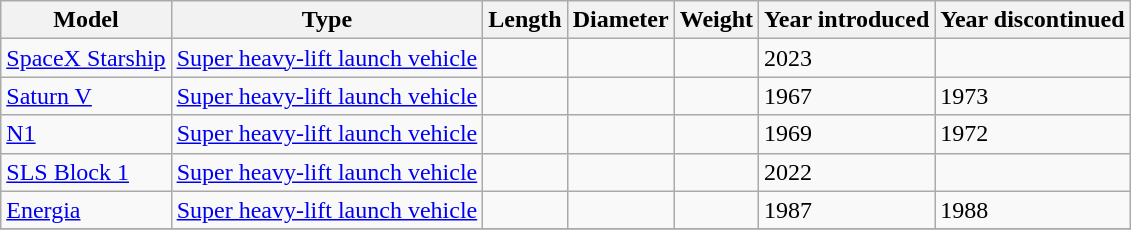<table class="wikitable sortable">
<tr>
<th>Model</th>
<th>Type</th>
<th>Length</th>
<th>Diameter</th>
<th>Weight</th>
<th>Year introduced</th>
<th>Year discontinued</th>
</tr>
<tr>
<td><a href='#'>SpaceX Starship</a></td>
<td><a href='#'>Super heavy-lift launch vehicle</a></td>
<td></td>
<td></td>
<td></td>
<td>2023</td>
<td></td>
</tr>
<tr>
<td><a href='#'>Saturn V</a></td>
<td><a href='#'>Super heavy-lift launch vehicle</a></td>
<td></td>
<td></td>
<td></td>
<td>1967</td>
<td>1973</td>
</tr>
<tr>
<td><a href='#'>N1</a></td>
<td><a href='#'>Super heavy-lift launch vehicle</a></td>
<td></td>
<td></td>
<td></td>
<td>1969</td>
<td>1972</td>
</tr>
<tr>
<td><a href='#'>SLS Block 1</a></td>
<td><a href='#'>Super heavy-lift launch vehicle</a></td>
<td></td>
<td></td>
<td></td>
<td>2022</td>
<td></td>
</tr>
<tr>
<td><a href='#'>Energia</a></td>
<td><a href='#'>Super heavy-lift launch vehicle</a></td>
<td></td>
<td></td>
<td></td>
<td>1987</td>
<td>1988</td>
</tr>
<tr>
</tr>
</table>
